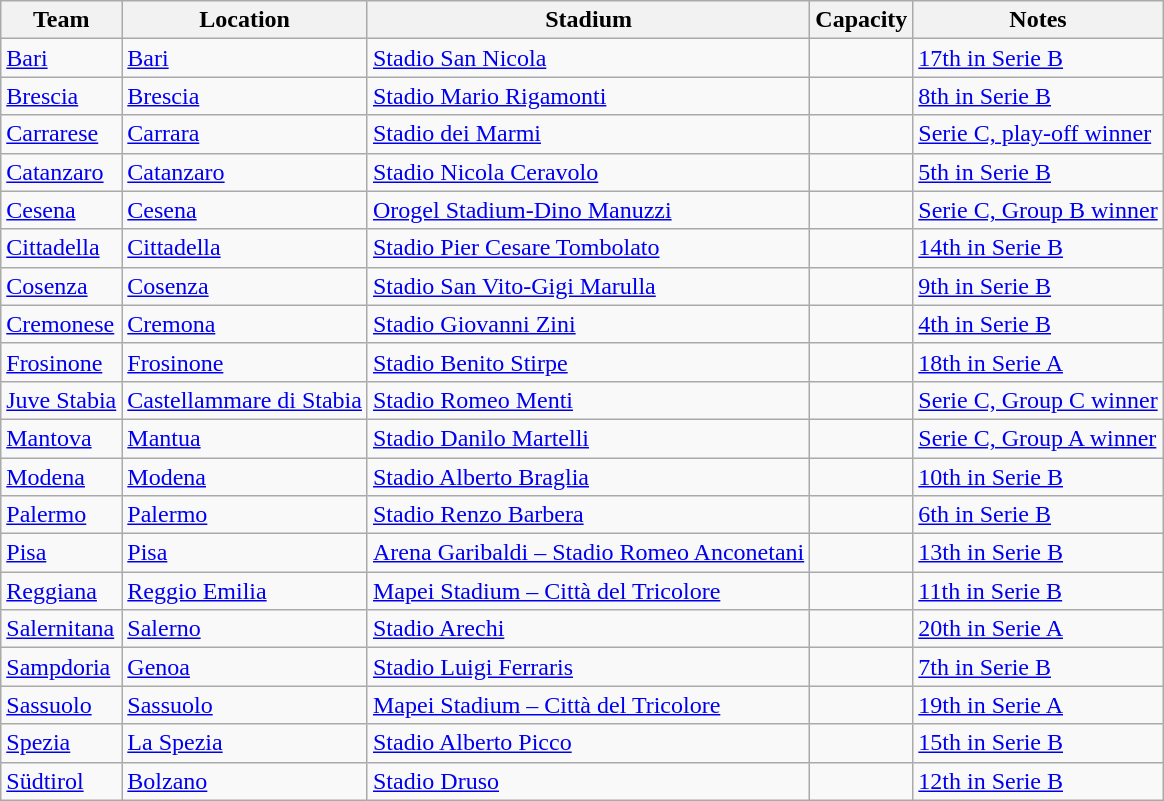<table class="wikitable sortable">
<tr>
<th>Team</th>
<th>Location</th>
<th>Stadium</th>
<th>Capacity</th>
<th>Notes</th>
</tr>
<tr>
<td><a href='#'>Bari</a></td>
<td><a href='#'>Bari</a></td>
<td><a href='#'>Stadio San Nicola</a></td>
<td style="text-align:center;"></td>
<td><a href='#'>17th in Serie B</a></td>
</tr>
<tr>
<td><a href='#'>Brescia</a></td>
<td><a href='#'>Brescia</a></td>
<td><a href='#'>Stadio Mario Rigamonti</a></td>
<td style="text-align:center;"></td>
<td><a href='#'>8th in Serie B</a></td>
</tr>
<tr>
<td><a href='#'>Carrarese</a></td>
<td><a href='#'>Carrara</a></td>
<td><a href='#'>Stadio dei Marmi</a></td>
<td style="text-align:center;"></td>
<td><a href='#'>Serie C, play-off winner</a></td>
</tr>
<tr>
<td><a href='#'>Catanzaro</a></td>
<td><a href='#'>Catanzaro</a></td>
<td><a href='#'>Stadio Nicola Ceravolo</a></td>
<td style="text-align:center;"></td>
<td><a href='#'>5th in Serie B</a></td>
</tr>
<tr>
<td><a href='#'>Cesena</a></td>
<td><a href='#'>Cesena</a></td>
<td><a href='#'>Orogel Stadium-Dino Manuzzi</a></td>
<td style="text-align:center;"></td>
<td><a href='#'>Serie C, Group B winner</a></td>
</tr>
<tr>
<td><a href='#'>Cittadella</a></td>
<td><a href='#'>Cittadella</a></td>
<td><a href='#'>Stadio Pier Cesare Tombolato</a></td>
<td style="text-align:center;"></td>
<td><a href='#'>14th in Serie B</a></td>
</tr>
<tr>
<td><a href='#'>Cosenza</a></td>
<td><a href='#'>Cosenza</a></td>
<td><a href='#'>Stadio San Vito-Gigi Marulla</a></td>
<td style="text-align:center;"></td>
<td><a href='#'>9th in Serie B</a></td>
</tr>
<tr>
<td><a href='#'>Cremonese</a></td>
<td><a href='#'>Cremona</a></td>
<td><a href='#'>Stadio Giovanni Zini</a></td>
<td style="text-align:center;"></td>
<td><a href='#'>4th in Serie B</a></td>
</tr>
<tr>
<td><a href='#'>Frosinone</a></td>
<td><a href='#'>Frosinone</a></td>
<td><a href='#'>Stadio Benito Stirpe</a></td>
<td style="text-align:center;"></td>
<td><a href='#'>18th in Serie A</a></td>
</tr>
<tr>
<td><a href='#'>Juve Stabia</a></td>
<td><a href='#'>Castellammare di Stabia</a></td>
<td><a href='#'>Stadio Romeo Menti</a></td>
<td style="text-align:center;"></td>
<td><a href='#'>Serie C, Group C winner</a></td>
</tr>
<tr>
<td><a href='#'>Mantova</a></td>
<td><a href='#'>Mantua</a></td>
<td><a href='#'>Stadio Danilo Martelli</a></td>
<td style="text-align:center;"></td>
<td><a href='#'>Serie C, Group A winner</a></td>
</tr>
<tr>
<td><a href='#'>Modena</a></td>
<td><a href='#'>Modena</a></td>
<td><a href='#'>Stadio Alberto Braglia</a></td>
<td style="text-align:center;"></td>
<td><a href='#'>10th in Serie B</a></td>
</tr>
<tr>
<td><a href='#'>Palermo</a></td>
<td><a href='#'>Palermo</a></td>
<td><a href='#'>Stadio Renzo Barbera</a></td>
<td style="text-align:center;"></td>
<td><a href='#'>6th in Serie B</a></td>
</tr>
<tr>
<td><a href='#'>Pisa</a></td>
<td><a href='#'>Pisa</a></td>
<td><a href='#'>Arena Garibaldi – Stadio Romeo Anconetani</a></td>
<td style="text-align:center;"></td>
<td><a href='#'>13th in Serie B</a></td>
</tr>
<tr>
<td><a href='#'>Reggiana</a></td>
<td><a href='#'>Reggio Emilia</a></td>
<td><a href='#'>Mapei Stadium – Città del Tricolore</a></td>
<td style="text-align:center;"></td>
<td><a href='#'>11th in Serie B</a></td>
</tr>
<tr>
<td><a href='#'>Salernitana</a></td>
<td><a href='#'>Salerno</a></td>
<td><a href='#'>Stadio Arechi</a></td>
<td style="text-align:center;"></td>
<td><a href='#'>20th in Serie A</a></td>
</tr>
<tr>
<td><a href='#'>Sampdoria</a></td>
<td><a href='#'>Genoa</a></td>
<td><a href='#'>Stadio Luigi Ferraris</a></td>
<td style="text-align:center;"></td>
<td><a href='#'>7th in Serie B</a></td>
</tr>
<tr>
<td><a href='#'>Sassuolo</a></td>
<td><a href='#'>Sassuolo</a></td>
<td><a href='#'>Mapei Stadium – Città del Tricolore</a></td>
<td style="text-align:center;"></td>
<td><a href='#'>19th in Serie A</a></td>
</tr>
<tr>
<td><a href='#'>Spezia</a></td>
<td><a href='#'>La Spezia</a></td>
<td><a href='#'>Stadio Alberto Picco</a></td>
<td style="text-align:center;"></td>
<td><a href='#'>15th in Serie B</a></td>
</tr>
<tr>
<td><a href='#'>Südtirol</a></td>
<td><a href='#'>Bolzano</a></td>
<td><a href='#'>Stadio Druso</a></td>
<td style="text-align:center;"></td>
<td><a href='#'>12th in Serie B</a></td>
</tr>
</table>
